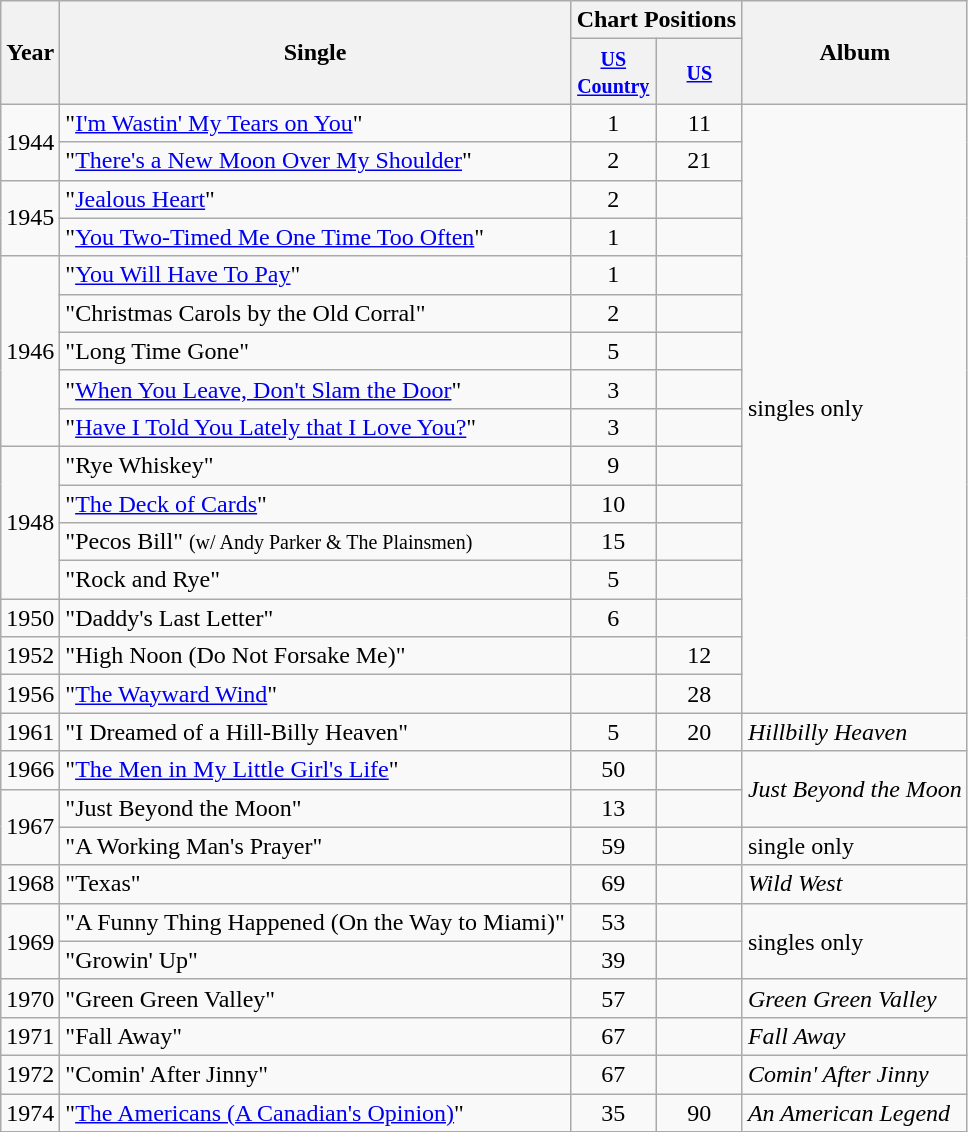<table class="wikitable">
<tr>
<th rowspan="2">Year</th>
<th rowspan="2">Single</th>
<th colspan="2">Chart Positions</th>
<th rowspan="2">Album</th>
</tr>
<tr>
<th style="width:50px;"><small><a href='#'>US Country</a></small></th>
<th style="width:50px;"><small><a href='#'>US</a></small><br></th>
</tr>
<tr>
<td rowspan="2">1944</td>
<td>"<a href='#'>I'm Wastin' My Tears on You</a>"</td>
<td style="text-align:center;">1</td>
<td style="text-align:center;">11</td>
<td rowspan="16">singles only</td>
</tr>
<tr>
<td>"<a href='#'>There's a New Moon Over My Shoulder</a>"</td>
<td style="text-align:center;">2</td>
<td style="text-align:center;">21</td>
</tr>
<tr>
<td rowspan="2">1945</td>
<td>"<a href='#'>Jealous Heart</a>"</td>
<td style="text-align:center;">2</td>
<td></td>
</tr>
<tr>
<td>"<a href='#'>You Two-Timed Me One Time Too Often</a>"</td>
<td style="text-align:center;">1</td>
<td></td>
</tr>
<tr>
<td rowspan="5">1946</td>
<td>"<a href='#'>You Will Have To Pay</a>"</td>
<td style="text-align:center;">1</td>
<td></td>
</tr>
<tr>
<td>"Christmas Carols by the Old Corral"</td>
<td style="text-align:center;">2</td>
<td></td>
</tr>
<tr>
<td>"Long Time Gone"</td>
<td style="text-align:center;">5</td>
<td></td>
</tr>
<tr>
<td>"<a href='#'>When You Leave, Don't Slam the Door</a>"</td>
<td style="text-align:center;">3</td>
<td></td>
</tr>
<tr>
<td>"<a href='#'>Have I Told You Lately that I Love You?</a>"</td>
<td style="text-align:center;">3</td>
<td></td>
</tr>
<tr>
<td rowspan="4">1948</td>
<td>"Rye Whiskey"</td>
<td style="text-align:center;">9</td>
<td></td>
</tr>
<tr>
<td>"<a href='#'>The Deck of Cards</a>"</td>
<td style="text-align:center;">10</td>
<td></td>
</tr>
<tr>
<td>"Pecos Bill" <small>(w/ Andy Parker & The Plainsmen)</small></td>
<td style="text-align:center;">15</td>
<td></td>
</tr>
<tr>
<td>"Rock and Rye"</td>
<td style="text-align:center;">5</td>
<td></td>
</tr>
<tr>
<td>1950</td>
<td>"Daddy's Last Letter"</td>
<td style="text-align:center;">6</td>
<td></td>
</tr>
<tr>
<td>1952</td>
<td>"High Noon (Do Not Forsake Me)"</td>
<td></td>
<td style="text-align:center;">12</td>
</tr>
<tr>
<td>1956</td>
<td>"<a href='#'>The Wayward Wind</a>"</td>
<td></td>
<td style="text-align:center;">28</td>
</tr>
<tr>
<td>1961</td>
<td>"I Dreamed of a Hill-Billy Heaven"</td>
<td style="text-align:center;">5</td>
<td style="text-align:center;">20</td>
<td><em>Hillbilly Heaven</em></td>
</tr>
<tr>
<td>1966</td>
<td>"<a href='#'>The Men in My Little Girl's Life</a>"</td>
<td style="text-align:center;">50</td>
<td></td>
<td rowspan="2"><em>Just Beyond the Moon</em></td>
</tr>
<tr>
<td rowspan="2">1967</td>
<td>"Just Beyond the Moon"</td>
<td style="text-align:center;">13</td>
<td></td>
</tr>
<tr>
<td>"A Working Man's Prayer"</td>
<td style="text-align:center;">59</td>
<td></td>
<td>single only</td>
</tr>
<tr>
<td>1968</td>
<td>"Texas"</td>
<td style="text-align:center;">69</td>
<td></td>
<td><em>Wild West</em></td>
</tr>
<tr>
<td rowspan="2">1969</td>
<td>"A Funny Thing Happened (On the Way to Miami)"</td>
<td style="text-align:center;">53</td>
<td></td>
<td rowspan="2">singles only</td>
</tr>
<tr>
<td>"Growin' Up"</td>
<td style="text-align:center;">39</td>
<td></td>
</tr>
<tr>
<td>1970</td>
<td>"Green Green Valley"</td>
<td style="text-align:center;">57</td>
<td></td>
<td><em>Green Green Valley</em></td>
</tr>
<tr>
<td>1971</td>
<td>"Fall Away"</td>
<td style="text-align:center;">67</td>
<td></td>
<td><em>Fall Away</em></td>
</tr>
<tr>
<td>1972</td>
<td>"Comin' After Jinny"</td>
<td style="text-align:center;">67</td>
<td></td>
<td><em>Comin' After Jinny</em></td>
</tr>
<tr>
<td>1974</td>
<td>"<a href='#'>The Americans (A Canadian's Opinion)</a>"</td>
<td style="text-align:center;">35</td>
<td style="text-align:center;">90</td>
<td><em>An American Legend</em></td>
</tr>
</table>
